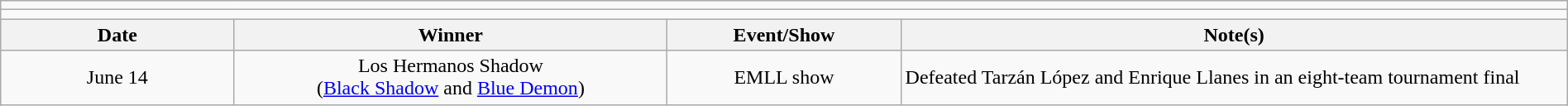<table class="wikitable" style="text-align:center; width:100%;">
<tr>
<td colspan=5></td>
</tr>
<tr>
<td colspan=5><strong></strong></td>
</tr>
<tr>
<th width=14%>Date</th>
<th width=26%>Winner</th>
<th width=14%>Event/Show</th>
<th width=40%>Note(s)</th>
</tr>
<tr>
<td>June 14</td>
<td>Los Hermanos Shadow<br>(<a href='#'>Black Shadow</a> and <a href='#'>Blue Demon</a>)</td>
<td>EMLL show</td>
<td align=left>Defeated Tarzán López and Enrique Llanes in an eight-team tournament final</td>
</tr>
</table>
